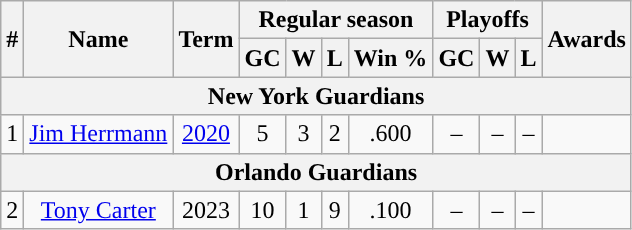<table class="wikitable" style="text-align:center">
<tr>
<th rowspan="2">#</th>
<th rowspan="2">Name</th>
<th rowspan="2">Term</th>
<th colspan="4">Regular season</th>
<th colspan="3">Playoffs</th>
<th rowspan="2">Awards</th>
</tr>
<tr>
<th>GC</th>
<th>W</th>
<th>L</th>
<th>Win %</th>
<th>GC</th>
<th>W</th>
<th>L</th>
</tr>
<tr>
<th colspan="11">New York Guardians</th>
</tr>
<tr>
<td>1</td>
<td><a href='#'>Jim Herrmann</a></td>
<td><a href='#'>2020</a></td>
<td>5</td>
<td>3</td>
<td>2</td>
<td>.600</td>
<td>–</td>
<td>–</td>
<td>–</td>
<td></td>
</tr>
<tr>
<th colspan="11">Orlando Guardians</th>
</tr>
<tr>
<td>2</td>
<td><a href='#'>Tony Carter</a></td>
<td>2023</td>
<td>10</td>
<td>1</td>
<td>9</td>
<td>.100</td>
<td>–</td>
<td>–</td>
<td>–</td>
<td></td>
</tr>
</table>
